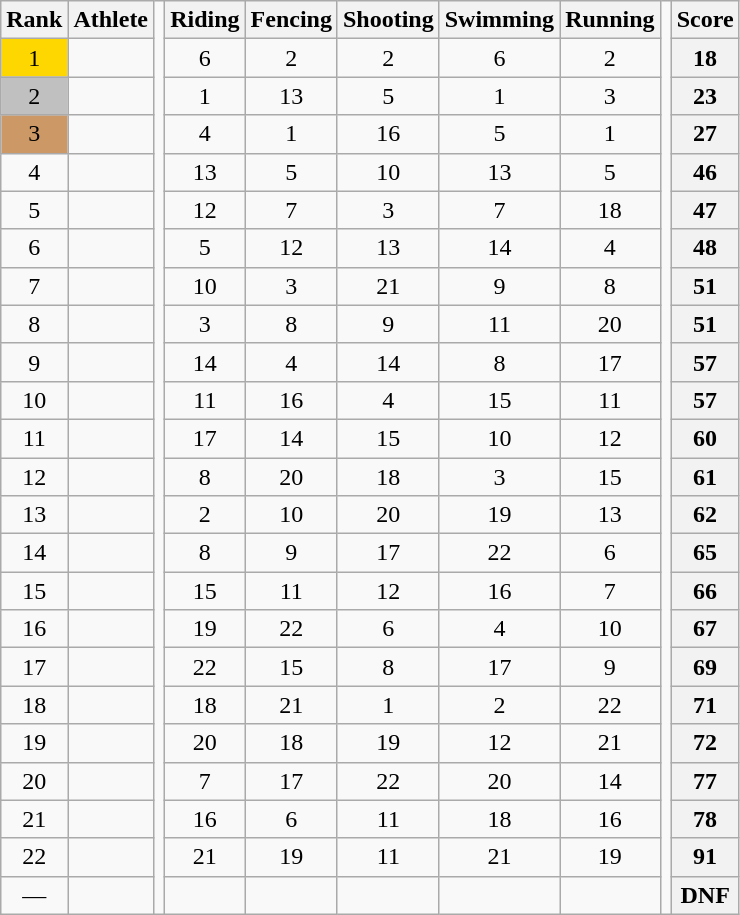<table class="wikitable" style="text-align:center;">
<tr>
<th>Rank</th>
<th>Athlete</th>
<td rowspan="24"></td>
<th>Riding</th>
<th>Fencing</th>
<th>Shooting</th>
<th>Swimming</th>
<th>Running</th>
<td rowspan="24"></td>
<th>Score</th>
</tr>
<tr>
<td bgcolor=gold>1</td>
<td align=left></td>
<td>6</td>
<td>2</td>
<td>2</td>
<td>6</td>
<td>2</td>
<th>18</th>
</tr>
<tr>
<td bgcolor=silver>2</td>
<td align=left></td>
<td>1</td>
<td>13</td>
<td>5</td>
<td>1</td>
<td>3</td>
<th>23</th>
</tr>
<tr>
<td bgcolor=cc9966>3</td>
<td align=left></td>
<td>4</td>
<td>1</td>
<td>16</td>
<td>5</td>
<td>1</td>
<th>27</th>
</tr>
<tr>
<td>4</td>
<td align=left></td>
<td>13</td>
<td>5</td>
<td>10</td>
<td>13</td>
<td>5</td>
<th>46</th>
</tr>
<tr>
<td>5</td>
<td align=left></td>
<td>12</td>
<td>7</td>
<td>3</td>
<td>7</td>
<td>18</td>
<th>47</th>
</tr>
<tr>
<td>6</td>
<td align=left></td>
<td>5</td>
<td>12</td>
<td>13</td>
<td>14</td>
<td>4</td>
<th>48</th>
</tr>
<tr>
<td>7</td>
<td align=left></td>
<td>10</td>
<td>3</td>
<td>21</td>
<td>9</td>
<td>8</td>
<th>51</th>
</tr>
<tr>
<td>8</td>
<td align=left></td>
<td>3</td>
<td>8</td>
<td>9</td>
<td>11</td>
<td>20</td>
<th>51</th>
</tr>
<tr>
<td>9</td>
<td align=left></td>
<td>14</td>
<td>4</td>
<td>14</td>
<td>8</td>
<td>17</td>
<th>57</th>
</tr>
<tr>
<td>10</td>
<td align=left></td>
<td>11</td>
<td>16</td>
<td>4</td>
<td>15</td>
<td>11</td>
<th>57</th>
</tr>
<tr>
<td>11</td>
<td align=left></td>
<td>17</td>
<td>14</td>
<td>15</td>
<td>10</td>
<td>12</td>
<th>60</th>
</tr>
<tr>
<td>12</td>
<td align=left></td>
<td>8</td>
<td>20</td>
<td>18</td>
<td>3</td>
<td>15</td>
<th>61</th>
</tr>
<tr>
<td>13</td>
<td align=left></td>
<td>2</td>
<td>10</td>
<td>20</td>
<td>19</td>
<td>13</td>
<th>62</th>
</tr>
<tr>
<td>14</td>
<td align=left></td>
<td>8</td>
<td>9</td>
<td>17</td>
<td>22</td>
<td>6</td>
<th>65</th>
</tr>
<tr>
<td>15</td>
<td align=left></td>
<td>15</td>
<td>11</td>
<td>12</td>
<td>16</td>
<td>7</td>
<th>66</th>
</tr>
<tr>
<td>16</td>
<td align=left></td>
<td>19</td>
<td>22</td>
<td>6</td>
<td>4</td>
<td>10</td>
<th>67</th>
</tr>
<tr>
<td>17</td>
<td align=left></td>
<td>22</td>
<td>15</td>
<td>8</td>
<td>17</td>
<td>9</td>
<th>69</th>
</tr>
<tr>
<td>18</td>
<td align=left></td>
<td>18</td>
<td>21</td>
<td>1</td>
<td>2</td>
<td>22</td>
<th>71</th>
</tr>
<tr>
<td>19</td>
<td align=left></td>
<td>20</td>
<td>18</td>
<td>19</td>
<td>12</td>
<td>21</td>
<th>72</th>
</tr>
<tr>
<td>20</td>
<td align=left></td>
<td>7</td>
<td>17</td>
<td>22</td>
<td>20</td>
<td>14</td>
<th>77</th>
</tr>
<tr>
<td>21</td>
<td align=left></td>
<td>16</td>
<td>6</td>
<td>11</td>
<td>18</td>
<td>16</td>
<th>78</th>
</tr>
<tr>
<td>22</td>
<td align=left></td>
<td>21</td>
<td>19</td>
<td>11</td>
<td>21</td>
<td>19</td>
<th>91</th>
</tr>
<tr>
<td>—</td>
<td align=left></td>
<td></td>
<td></td>
<td></td>
<td></td>
<td></td>
<th>DNF</th>
</tr>
</table>
